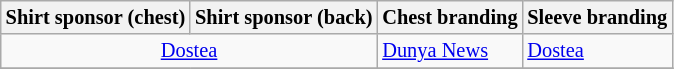<table class="wikitable"  style="font-size:85%;">
<tr>
<th>Shirt sponsor (chest)</th>
<th>Shirt sponsor (back)</th>
<th>Chest branding</th>
<th>Sleeve branding</th>
</tr>
<tr>
<td style="text-align:center" colspan="2"><a href='#'>Dostea</a></td>
<td><a href='#'>Dunya News</a></td>
<td><a href='#'>Dostea</a></td>
</tr>
<tr>
</tr>
</table>
